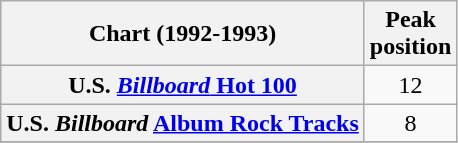<table class="wikitable sortable plainrowheaders">
<tr>
<th>Chart (1992-1993)</th>
<th>Peak<br>position</th>
</tr>
<tr>
<th scope="row">U.S. <a href='#'><em>Billboard</em> Hot 100</a></th>
<td align="center">12</td>
</tr>
<tr>
<th scope="row">U.S. <em>Billboard</em> <a href='#'>Album Rock Tracks</a></th>
<td align="center">8</td>
</tr>
<tr>
</tr>
</table>
